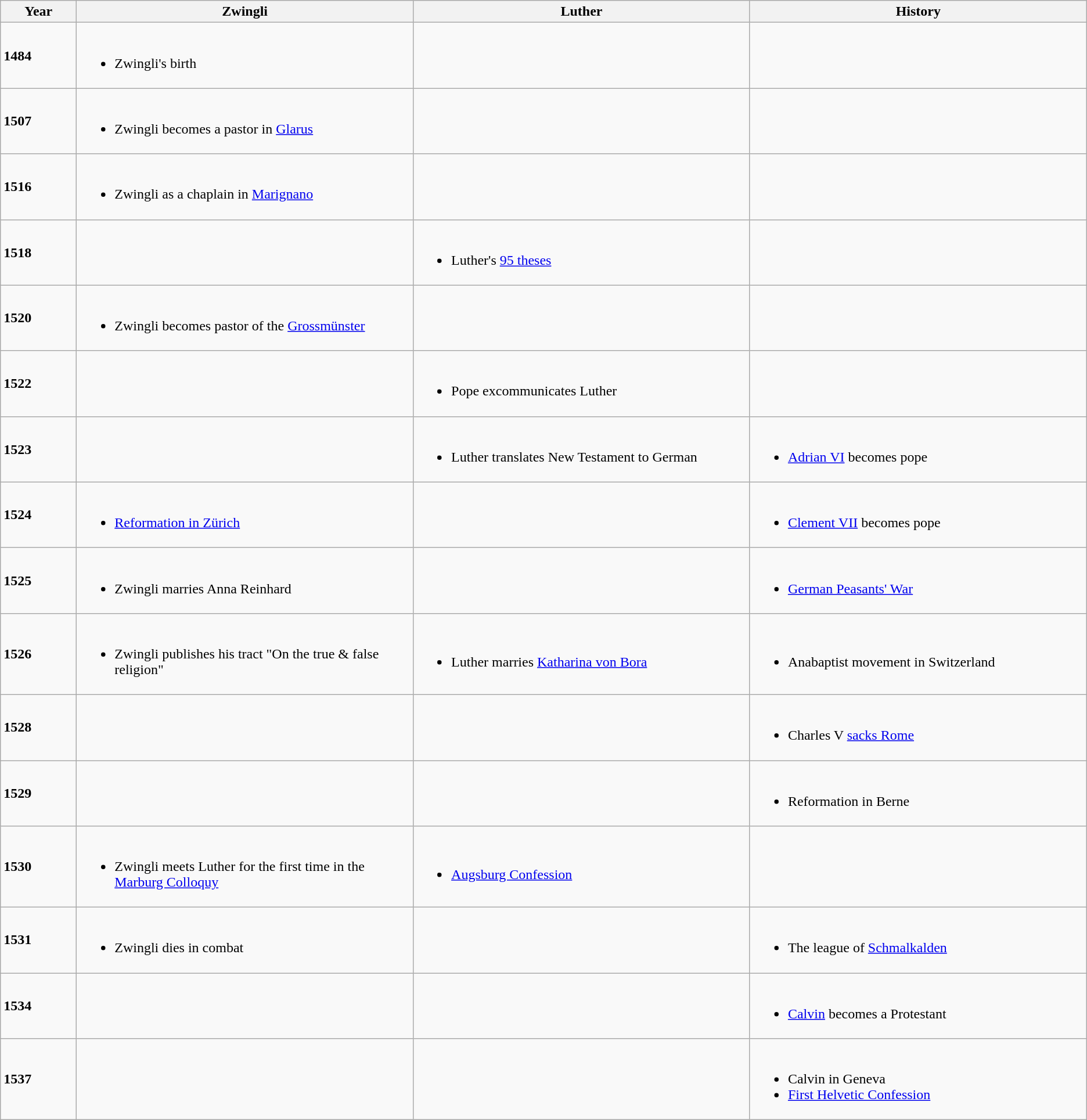<table class="wikitable">
<tr>
<th>Year</th>
<th width=31%>Zwingli</th>
<th width=31%>Luther</th>
<th width=31%>History</th>
</tr>
<tr>
<td><strong>1484</strong></td>
<td><br><ul><li>Zwingli's birth</li></ul></td>
<td></td>
<td></td>
</tr>
<tr>
<td><strong>1507</strong></td>
<td><br><ul><li>Zwingli becomes a pastor in <a href='#'>Glarus</a></li></ul></td>
<td></td>
<td></td>
</tr>
<tr>
<td><strong>1516</strong></td>
<td><br><ul><li>Zwingli as a chaplain in <a href='#'>Marignano</a></li></ul></td>
<td></td>
<td></td>
</tr>
<tr>
<td><strong>1518</strong></td>
<td></td>
<td><br><ul><li>Luther's <a href='#'>95 theses</a></li></ul></td>
<td></td>
</tr>
<tr>
<td><strong>1520</strong></td>
<td><br><ul><li>Zwingli becomes pastor of the <a href='#'>Grossmünster</a></li></ul></td>
<td></td>
<td></td>
</tr>
<tr>
<td><strong>1522</strong></td>
<td></td>
<td><br><ul><li>Pope excommunicates Luther</li></ul></td>
</tr>
<tr>
<td><strong>1523</strong></td>
<td></td>
<td><br><ul><li>Luther translates New Testament to German</li></ul></td>
<td><br><ul><li><a href='#'>Adrian VI</a> becomes pope</li></ul></td>
</tr>
<tr>
<td><strong>1524</strong></td>
<td><br><ul><li><a href='#'>Reformation in Zürich</a></li></ul></td>
<td></td>
<td><br><ul><li><a href='#'>Clement VII</a> becomes pope</li></ul></td>
</tr>
<tr>
<td><strong>1525</strong></td>
<td><br><ul><li>Zwingli marries Anna Reinhard</li></ul></td>
<td></td>
<td><br><ul><li><a href='#'>German Peasants' War</a></li></ul></td>
</tr>
<tr>
<td><strong>1526</strong></td>
<td><br><ul><li>Zwingli publishes his tract "On the true & false religion"</li></ul></td>
<td><br><ul><li>Luther marries <a href='#'>Katharina von Bora</a></li></ul></td>
<td><br><ul><li>Anabaptist movement in Switzerland</li></ul></td>
</tr>
<tr>
<td><strong>1528</strong></td>
<td></td>
<td></td>
<td><br><ul><li>Charles V <a href='#'>sacks Rome</a></li></ul></td>
</tr>
<tr>
<td><strong>1529</strong></td>
<td></td>
<td></td>
<td><br><ul><li>Reformation in Berne</li></ul></td>
</tr>
<tr>
<td><strong>1530</strong></td>
<td><br><ul><li>Zwingli meets Luther for the first time in the <a href='#'>Marburg Colloquy</a></li></ul></td>
<td><br><ul><li><a href='#'>Augsburg Confession</a></li></ul></td>
</tr>
<tr>
<td><strong>1531</strong></td>
<td><br><ul><li>Zwingli dies in combat</li></ul></td>
<td></td>
<td><br><ul><li>The league of <a href='#'>Schmalkalden</a></li></ul></td>
</tr>
<tr>
<td><strong>1534</strong></td>
<td></td>
<td></td>
<td><br><ul><li><a href='#'>Calvin</a> becomes a Protestant</li></ul></td>
</tr>
<tr>
<td><strong>1537</strong></td>
<td></td>
<td></td>
<td><br><ul><li>Calvin in Geneva</li><li><a href='#'>First Helvetic Confession</a></li></ul></td>
</tr>
</table>
